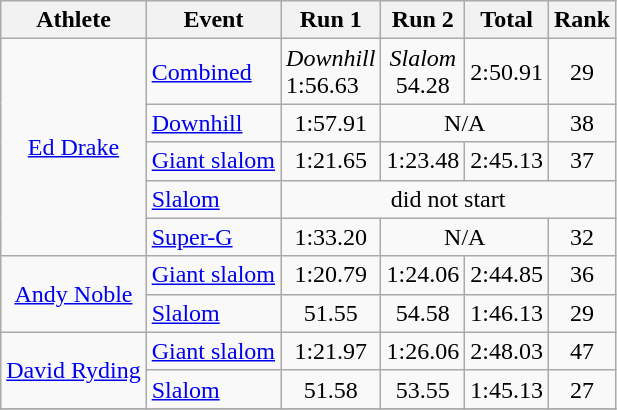<table class="wikitable" border="1" style="font-size:100%">
<tr>
<th>Athlete</th>
<th>Event</th>
<th>Run 1</th>
<th>Run 2</th>
<th>Total</th>
<th>Rank</th>
</tr>
<tr>
<td align=center rowspan=5><a href='#'>Ed Drake</a></td>
<td rowspan=1><a href='#'>Combined</a></td>
<td center><em>Downhill</em><br> 1:56.63</td>
<td align=center><em>Slalom</em><br> 54.28</td>
<td align=center>2:50.91</td>
<td align=center>29</td>
</tr>
<tr>
<td rowspan=1><a href='#'>Downhill</a></td>
<td align=center>1:57.91</td>
<td colspan=2 align=center>N/A</td>
<td align=center>38</td>
</tr>
<tr>
<td><a href='#'>Giant slalom</a></td>
<td align=center>1:21.65</td>
<td align=center>1:23.48</td>
<td align=center>2:45.13</td>
<td align=center>37</td>
</tr>
<tr>
<td><a href='#'>Slalom</a></td>
<td align=center colspan=4>did not start</td>
</tr>
<tr>
<td><a href='#'>Super-G</a></td>
<td align=center>1:33.20</td>
<td colspan=2 align=center>N/A</td>
<td align=center>32</td>
</tr>
<tr>
<td align=center rowspan=2><a href='#'>Andy Noble</a></td>
<td><a href='#'>Giant slalom</a></td>
<td align=center>1:20.79</td>
<td align=center>1:24.06</td>
<td align=center>2:44.85</td>
<td align=center>36</td>
</tr>
<tr>
<td><a href='#'>Slalom</a></td>
<td align=center>51.55</td>
<td align=center>54.58</td>
<td align=center>1:46.13</td>
<td align=center>29</td>
</tr>
<tr>
<td align=center rowspan=2><a href='#'>David Ryding</a></td>
<td><a href='#'>Giant slalom</a></td>
<td align=center>1:21.97</td>
<td align=center>1:26.06</td>
<td align=center>2:48.03</td>
<td align=center>47</td>
</tr>
<tr>
<td><a href='#'>Slalom</a></td>
<td align=center>51.58</td>
<td align=center>53.55</td>
<td align=center>1:45.13</td>
<td align=center>27</td>
</tr>
<tr>
</tr>
</table>
